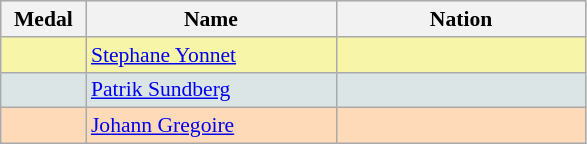<table class=wikitable style="border:1px solid #AAAAAA;font-size:90%">
<tr bgcolor="#E4E4E4">
<th width=50>Medal</th>
<th width=160>Name</th>
<th width=160>Nation</th>
</tr>
<tr bgcolor="#F7F6A8">
<td align="center"></td>
<td><a href='#'>Stephane Yonnet</a></td>
<td></td>
</tr>
<tr bgcolor="#DCE5E5">
<td align="center"></td>
<td><a href='#'>Patrik Sundberg</a></td>
<td></td>
</tr>
<tr bgcolor="#FFDAB9">
<td align="center"></td>
<td><a href='#'>Johann Gregoire</a></td>
<td></td>
</tr>
</table>
